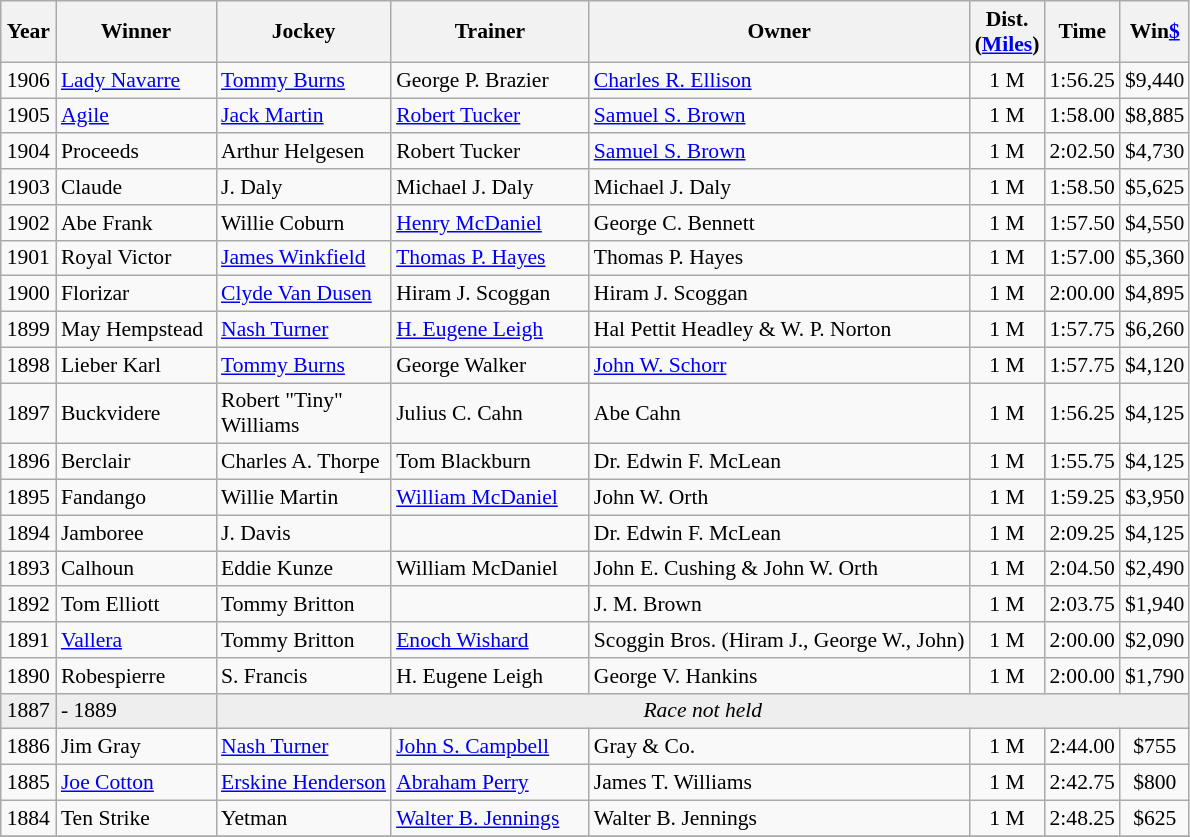<table class="wikitable sortable" style="font-size:90%">
<tr>
<th style="width:30px">Year<br></th>
<th style="width:100px">Winner<br></th>
<th style="width:110px">Jockey<br></th>
<th style="width:125px">Trainer<br></th>
<th>Owner<br></th>
<th style="width:25px">Dist.<br> <span>(<a href='#'>Miles</a>)</span></th>
<th style="width:25px">Time<br></th>
<th style="width:25px">Win<a href='#'>$</a></th>
</tr>
<tr>
<td align=center>1906</td>
<td><a href='#'>Lady Navarre</a></td>
<td><a href='#'>Tommy Burns</a></td>
<td>George P. Brazier</td>
<td><a href='#'>Charles R. Ellison</a></td>
<td align=center>1<span> M</span></td>
<td align=center>1:56.25</td>
<td align=center>$9,440</td>
</tr>
<tr>
<td align=center>1905</td>
<td><a href='#'>Agile</a></td>
<td><a href='#'>Jack Martin</a></td>
<td><a href='#'>Robert Tucker</a></td>
<td><a href='#'>Samuel S. Brown</a></td>
<td align=center>1<span> M</span></td>
<td align=center>1:58.00</td>
<td align=center>$8,885</td>
</tr>
<tr>
<td align=center>1904</td>
<td>Proceeds</td>
<td>Arthur Helgesen</td>
<td>Robert Tucker</td>
<td><a href='#'>Samuel S. Brown</a></td>
<td align=center>1<span> M</span></td>
<td align=center>2:02.50</td>
<td align=center>$4,730</td>
</tr>
<tr>
<td align=center>1903</td>
<td>Claude</td>
<td>J. Daly</td>
<td>Michael J. Daly</td>
<td>Michael J. Daly</td>
<td align=center>1<span> M</span></td>
<td align=center>1:58.50</td>
<td align=center>$5,625</td>
</tr>
<tr>
<td align=center>1902</td>
<td>Abe Frank</td>
<td>Willie Coburn</td>
<td><a href='#'>Henry McDaniel</a></td>
<td>George C. Bennett</td>
<td align=center>1<span> M</span></td>
<td align=center>1:57.50</td>
<td align=center>$4,550</td>
</tr>
<tr>
<td align=center>1901</td>
<td>Royal Victor</td>
<td><a href='#'>James Winkfield</a></td>
<td><a href='#'>Thomas P. Hayes</a></td>
<td>Thomas P. Hayes</td>
<td align=center>1<span> M</span></td>
<td align=center>1:57.00</td>
<td align=center>$5,360</td>
</tr>
<tr>
<td align=center>1900</td>
<td>Florizar</td>
<td><a href='#'>Clyde Van Dusen</a></td>
<td>Hiram J. Scoggan</td>
<td>Hiram J. Scoggan</td>
<td align=center>1<span> M</span></td>
<td align=center>2:00.00</td>
<td align=center>$4,895</td>
</tr>
<tr>
<td align=center>1899</td>
<td>May Hempstead</td>
<td><a href='#'>Nash Turner</a></td>
<td><a href='#'>H. Eugene Leigh</a></td>
<td>Hal Pettit Headley & W. P. Norton</td>
<td align=center>1<span> M</span></td>
<td align=center>1:57.75</td>
<td align=center>$6,260</td>
</tr>
<tr>
<td align=center>1898</td>
<td>Lieber Karl</td>
<td><a href='#'>Tommy Burns</a></td>
<td>George Walker</td>
<td><a href='#'>John W. Schorr</a></td>
<td align=center>1<span> M</span></td>
<td align=center>1:57.75</td>
<td align=center>$4,120</td>
</tr>
<tr>
<td align=center>1897</td>
<td>Buckvidere</td>
<td>Robert "Tiny" Williams</td>
<td>Julius C. Cahn</td>
<td>Abe Cahn</td>
<td align=center>1<span> M</span></td>
<td align=center>1:56.25</td>
<td align=center>$4,125</td>
</tr>
<tr>
<td align=center>1896</td>
<td>Berclair</td>
<td>Charles A. Thorpe</td>
<td>Tom Blackburn</td>
<td>Dr. Edwin F. McLean</td>
<td align=center>1<span> M</span></td>
<td align=center>1:55.75</td>
<td align=center>$4,125</td>
</tr>
<tr>
<td align=center>1895</td>
<td>Fandango</td>
<td>Willie Martin</td>
<td><a href='#'>William McDaniel</a></td>
<td>John W. Orth</td>
<td align=center>1<span> M</span></td>
<td align=center>1:59.25</td>
<td align=center>$3,950</td>
</tr>
<tr>
<td align=center>1894</td>
<td>Jamboree</td>
<td>J. Davis</td>
<td></td>
<td>Dr. Edwin F. McLean</td>
<td align=center>1<span> M</span></td>
<td align=center>2:09.25</td>
<td align=center>$4,125</td>
</tr>
<tr>
<td align=center>1893</td>
<td>Calhoun</td>
<td>Eddie Kunze</td>
<td>William McDaniel</td>
<td>John E. Cushing & John W. Orth</td>
<td align=center>1<span> M</span></td>
<td align=center>2:04.50</td>
<td align=center>$2,490</td>
</tr>
<tr>
<td align=center>1892</td>
<td>Tom Elliott</td>
<td>Tommy Britton</td>
<td></td>
<td>J. M. Brown</td>
<td align=center>1<span> M</span></td>
<td align=center>2:03.75</td>
<td align=center>$1,940</td>
</tr>
<tr>
<td align=center>1891</td>
<td><a href='#'>Vallera</a></td>
<td>Tommy Britton</td>
<td><a href='#'>Enoch Wishard</a></td>
<td>Scoggin Bros. (Hiram J., George W., John)</td>
<td align=center>1<span> M</span></td>
<td align=center>2:00.00</td>
<td align=center>$2,090</td>
</tr>
<tr>
<td align=center>1890</td>
<td>Robespierre</td>
<td>S. Francis</td>
<td>H. Eugene Leigh</td>
<td>George V. Hankins</td>
<td align=center>1<span> M</span></td>
<td align=center>2:00.00</td>
<td align=center>$1,790</td>
</tr>
<tr bgcolor="#eeeeee">
<td align=center>1887</td>
<td>- 1889</td>
<td align=center  colspan=8><em>Race not held</em></td>
</tr>
<tr>
<td align=center>1886</td>
<td>Jim Gray</td>
<td><a href='#'>Nash Turner</a></td>
<td><a href='#'>John S. Campbell</a></td>
<td>Gray & Co.</td>
<td align=center>1<span> M</span></td>
<td align=center>2:44.00</td>
<td align=center>$755</td>
</tr>
<tr>
<td align=center>1885</td>
<td><a href='#'>Joe Cotton</a></td>
<td><a href='#'>Erskine Henderson</a></td>
<td><a href='#'>Abraham Perry</a></td>
<td>James T. Williams</td>
<td align=center>1<span> M</span></td>
<td align=center>2:42.75</td>
<td align=center>$800</td>
</tr>
<tr>
<td align=center>1884</td>
<td>Ten Strike</td>
<td>Yetman</td>
<td><a href='#'>Walter B. Jennings</a></td>
<td>Walter B. Jennings</td>
<td align=center>1<span> M</span></td>
<td align=center>2:48.25</td>
<td align=center>$625</td>
</tr>
<tr>
</tr>
</table>
